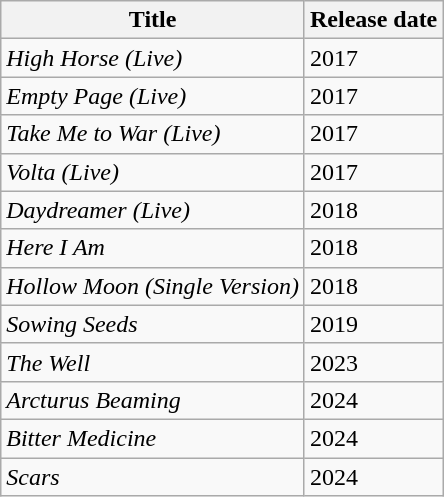<table class="wikitable">
<tr>
<th>Title</th>
<th>Release date</th>
</tr>
<tr>
<td><em>High Horse (Live)</em></td>
<td>2017</td>
</tr>
<tr>
<td><em>Empty Page (Live)</em></td>
<td>2017</td>
</tr>
<tr>
<td><em>Take Me to War (Live)</em></td>
<td>2017</td>
</tr>
<tr>
<td><em>Volta (Live)</em></td>
<td>2017</td>
</tr>
<tr>
<td><em>Daydreamer (Live)</em></td>
<td>2018</td>
</tr>
<tr>
<td><em>Here I Am</em></td>
<td>2018</td>
</tr>
<tr>
<td><em>Hollow Moon (Single Version)</em></td>
<td>2018</td>
</tr>
<tr>
<td><em>Sowing Seeds</em></td>
<td>2019</td>
</tr>
<tr>
<td><em>The Well</em></td>
<td>2023</td>
</tr>
<tr>
<td><em>Arcturus Beaming</em></td>
<td>2024</td>
</tr>
<tr>
<td><em>Bitter Medicine</em></td>
<td>2024</td>
</tr>
<tr>
<td><em>Scars</em></td>
<td>2024</td>
</tr>
</table>
